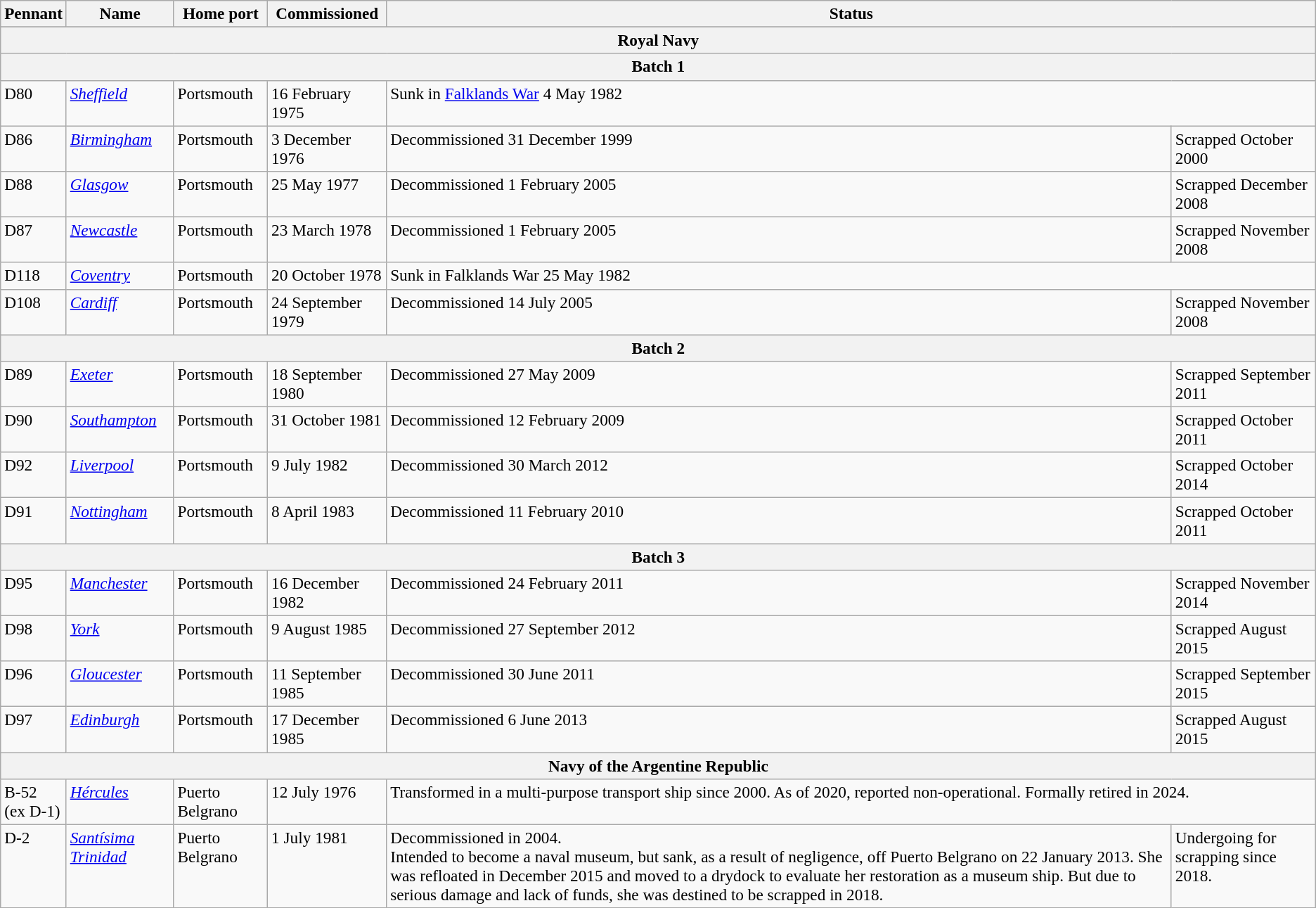<table class="wikitable" style="font-size:97%;">
<tr valign=top>
<th>Pennant</th>
<th>Name</th>
<th>Home port</th>
<th>Commissioned</th>
<th colspan=2>Status</th>
</tr>
<tr valign=top>
</tr>
<tr valign=top>
<th colspan=7>Royal Navy</th>
</tr>
<tr valign=top>
<th colspan=7>Batch 1</th>
</tr>
<tr valign=top>
<td>D80</td>
<td><em><a href='#'>Sheffield</a></em></td>
<td>Portsmouth</td>
<td>16 February 1975</td>
<td colspan=2>Sunk in <a href='#'>Falklands War</a> 4 May 1982</td>
</tr>
<tr valign=top>
<td>D86</td>
<td><em><a href='#'>Birmingham</a></em></td>
<td>Portsmouth</td>
<td>3 December 1976</td>
<td>Decommissioned 31 December 1999</td>
<td>Scrapped October 2000</td>
</tr>
<tr valign=top>
<td>D88</td>
<td><em><a href='#'>Glasgow</a></em></td>
<td>Portsmouth</td>
<td>25 May 1977</td>
<td>Decommissioned 1 February 2005</td>
<td>Scrapped December 2008</td>
</tr>
<tr valign=top>
<td>D87</td>
<td><em><a href='#'>Newcastle</a></em></td>
<td>Portsmouth</td>
<td>23 March 1978</td>
<td>Decommissioned 1 February 2005</td>
<td>Scrapped November 2008</td>
</tr>
<tr valign=top>
<td>D118</td>
<td><em><a href='#'>Coventry</a></em></td>
<td>Portsmouth</td>
<td>20 October 1978</td>
<td colspan=2>Sunk in Falklands War 25 May 1982</td>
</tr>
<tr valign=top>
<td>D108</td>
<td><em><a href='#'>Cardiff</a></em></td>
<td>Portsmouth</td>
<td>24 September 1979</td>
<td>Decommissioned 14 July 2005</td>
<td>Scrapped November 2008</td>
</tr>
<tr valign=top>
<th colspan=7>Batch 2</th>
</tr>
<tr valign=top>
<td>D89</td>
<td><em><a href='#'>Exeter</a></em></td>
<td>Portsmouth</td>
<td>18 September 1980</td>
<td>Decommissioned 27 May 2009</td>
<td>Scrapped September 2011</td>
</tr>
<tr valign=top>
<td>D90</td>
<td><em><a href='#'>Southampton</a></em></td>
<td>Portsmouth</td>
<td>31 October 1981</td>
<td>Decommissioned 12 February 2009</td>
<td>Scrapped October 2011</td>
</tr>
<tr valign=top>
<td>D92</td>
<td><a href='#'><em>Liverpool</em></a></td>
<td>Portsmouth</td>
<td>9 July 1982</td>
<td>Decommissioned 30 March 2012</td>
<td>Scrapped October 2014</td>
</tr>
<tr valign=top>
<td>D91</td>
<td><em><a href='#'>Nottingham</a></em></td>
<td>Portsmouth</td>
<td>8 April 1983</td>
<td>Decommissioned 11 February 2010</td>
<td>Scrapped October 2011</td>
</tr>
<tr valign=top>
<th colspan=7>Batch 3</th>
</tr>
<tr valign=top>
<td>D95</td>
<td><em><a href='#'>Manchester</a></em></td>
<td>Portsmouth</td>
<td>16 December 1982</td>
<td>Decommissioned 24 February 2011</td>
<td>Scrapped November 2014</td>
</tr>
<tr valign=top>
<td>D98</td>
<td><em><a href='#'>York</a></em></td>
<td>Portsmouth</td>
<td>9 August 1985</td>
<td>Decommissioned 27 September 2012</td>
<td>Scrapped August 2015</td>
</tr>
<tr valign=top>
<td>D96</td>
<td><em><a href='#'>Gloucester</a></em></td>
<td>Portsmouth</td>
<td>11 September 1985</td>
<td>Decommissioned 30 June 2011</td>
<td>Scrapped September 2015</td>
</tr>
<tr valign=top>
<td>D97</td>
<td><em><a href='#'>Edinburgh</a></em></td>
<td>Portsmouth</td>
<td>17 December 1985</td>
<td>Decommissioned 6 June 2013</td>
<td>Scrapped August 2015</td>
</tr>
<tr valign=top>
<th colspan=7>Navy of the Argentine Republic</th>
</tr>
<tr valign=top>
<td>B-52 <br>(ex D-1)</td>
<td><a href='#'><em>Hércules</em></a></td>
<td>Puerto Belgrano</td>
<td>12 July 1976</td>
<td colspan=2>Transformed in a multi-purpose transport ship since 2000. As of 2020, reported non-operational. Formally retired in 2024.</td>
</tr>
<tr valign=top>
<td>D-2</td>
<td><a href='#'><em>Santísima Trinidad</em></a></td>
<td>Puerto Belgrano</td>
<td>1 July 1981</td>
<td>Decommissioned in 2004.<br>Intended to become a naval museum, but sank, as a result of negligence, off Puerto Belgrano on 22 January 2013. She was refloated in December 2015 and moved to a drydock to evaluate her restoration as a museum ship. But due to serious damage and lack of funds, she was destined to be scrapped in 2018.</td>
<td>Undergoing for scrapping since 2018.</td>
</tr>
</table>
